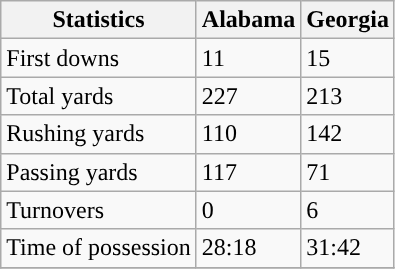<table class="wikitable" style="float: left;">
<tr>
<th>Statistics</th>
<th>Alabama</th>
<th>Georgia</th>
</tr>
<tr>
<td>First downs</td>
<td>11</td>
<td>15</td>
</tr>
<tr>
<td>Total yards</td>
<td>227</td>
<td>213</td>
</tr>
<tr>
<td>Rushing yards</td>
<td>110</td>
<td>142</td>
</tr>
<tr>
<td>Passing yards</td>
<td>117</td>
<td>71</td>
</tr>
<tr>
<td>Turnovers</td>
<td>0</td>
<td>6</td>
</tr>
<tr>
<td>Time of possession</td>
<td>28:18</td>
<td>31:42</td>
</tr>
<tr>
</tr>
</table>
